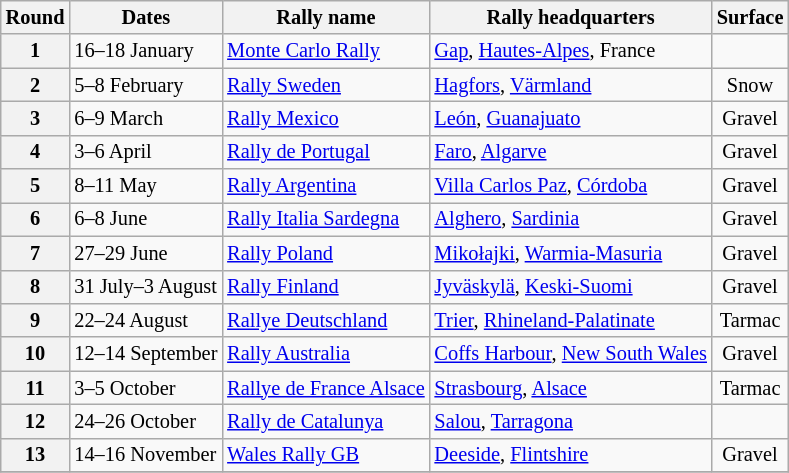<table class="wikitable" style="font-size: 85%;">
<tr>
<th>Round</th>
<th>Dates</th>
<th>Rally name</th>
<th>Rally headquarters</th>
<th>Surface</th>
</tr>
<tr>
<th>1</th>
<td nowrap>16–18 January</td>
<td nowrap> <a href='#'>Monte Carlo Rally</a></td>
<td nowrap><a href='#'>Gap</a>, <a href='#'>Hautes-Alpes</a>, France</td>
<td align="center"></td>
</tr>
<tr>
<th>2</th>
<td nowrap>5–8 February</td>
<td nowrap> <a href='#'>Rally Sweden</a></td>
<td nowrap><a href='#'>Hagfors</a>, <a href='#'>Värmland</a></td>
<td align="center">Snow</td>
</tr>
<tr>
<th>3</th>
<td nowrap>6–9 March</td>
<td nowrap> <a href='#'>Rally Mexico</a></td>
<td nowrap><a href='#'>León</a>, <a href='#'>Guanajuato</a></td>
<td align="center">Gravel</td>
</tr>
<tr>
<th>4</th>
<td nowrap>3–6 April</td>
<td nowrap> <a href='#'>Rally de Portugal</a></td>
<td nowrap><a href='#'>Faro</a>, <a href='#'>Algarve</a></td>
<td align="center">Gravel</td>
</tr>
<tr>
<th>5</th>
<td nowrap>8–11 May</td>
<td nowrap> <a href='#'>Rally Argentina</a></td>
<td nowrap><a href='#'>Villa Carlos Paz</a>, <a href='#'>Córdoba</a></td>
<td align="center">Gravel</td>
</tr>
<tr>
<th>6</th>
<td nowrap>6–8 June</td>
<td nowrap> <a href='#'>Rally Italia Sardegna</a></td>
<td nowrap><a href='#'>Alghero</a>, <a href='#'>Sardinia</a></td>
<td align="center">Gravel</td>
</tr>
<tr>
<th>7</th>
<td nowrap>27–29 June</td>
<td nowrap> <a href='#'>Rally Poland</a></td>
<td nowrap><a href='#'>Mikołajki</a>, <a href='#'>Warmia-Masuria</a></td>
<td align="center">Gravel</td>
</tr>
<tr>
<th>8</th>
<td nowrap>31 July–3 August</td>
<td nowrap> <a href='#'>Rally Finland</a></td>
<td nowrap><a href='#'>Jyväskylä</a>, <a href='#'>Keski-Suomi</a></td>
<td align="center">Gravel</td>
</tr>
<tr>
<th>9</th>
<td nowrap>22–24 August</td>
<td nowrap> <a href='#'>Rallye Deutschland</a></td>
<td nowrap><a href='#'>Trier</a>, <a href='#'>Rhineland-Palatinate</a></td>
<td align="center">Tarmac</td>
</tr>
<tr>
<th>10</th>
<td nowrap>12–14 September</td>
<td nowrap> <a href='#'>Rally Australia</a></td>
<td nowrap><a href='#'>Coffs Harbour</a>, <a href='#'>New South Wales</a></td>
<td align="center">Gravel</td>
</tr>
<tr>
<th>11</th>
<td nowrap>3–5 October</td>
<td nowrap> <a href='#'>Rallye de France Alsace</a></td>
<td nowrap><a href='#'>Strasbourg</a>, <a href='#'>Alsace</a></td>
<td align="center">Tarmac</td>
</tr>
<tr>
<th>12</th>
<td nowrap>24–26 October</td>
<td nowrap> <a href='#'>Rally de Catalunya</a></td>
<td nowrap><a href='#'>Salou</a>, <a href='#'>Tarragona</a></td>
<td align="center"></td>
</tr>
<tr>
<th>13</th>
<td nowrap>14–16 November</td>
<td nowrap> <a href='#'>Wales Rally GB</a></td>
<td nowrap><a href='#'>Deeside</a>, <a href='#'>Flintshire</a></td>
<td align="center">Gravel</td>
</tr>
<tr>
</tr>
</table>
